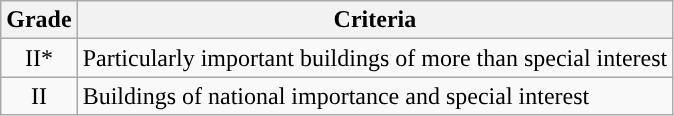<table class="wikitable">
<tr>
<th>Grade</th>
<th>Criteria</th>
</tr>
<tr>
<td align="center" >II*</td>
<td>Particularly important buildings of more than special interest</td>
</tr>
<tr>
<td align="center" >II</td>
<td>Buildings of national importance and special interest</td>
</tr>
</table>
